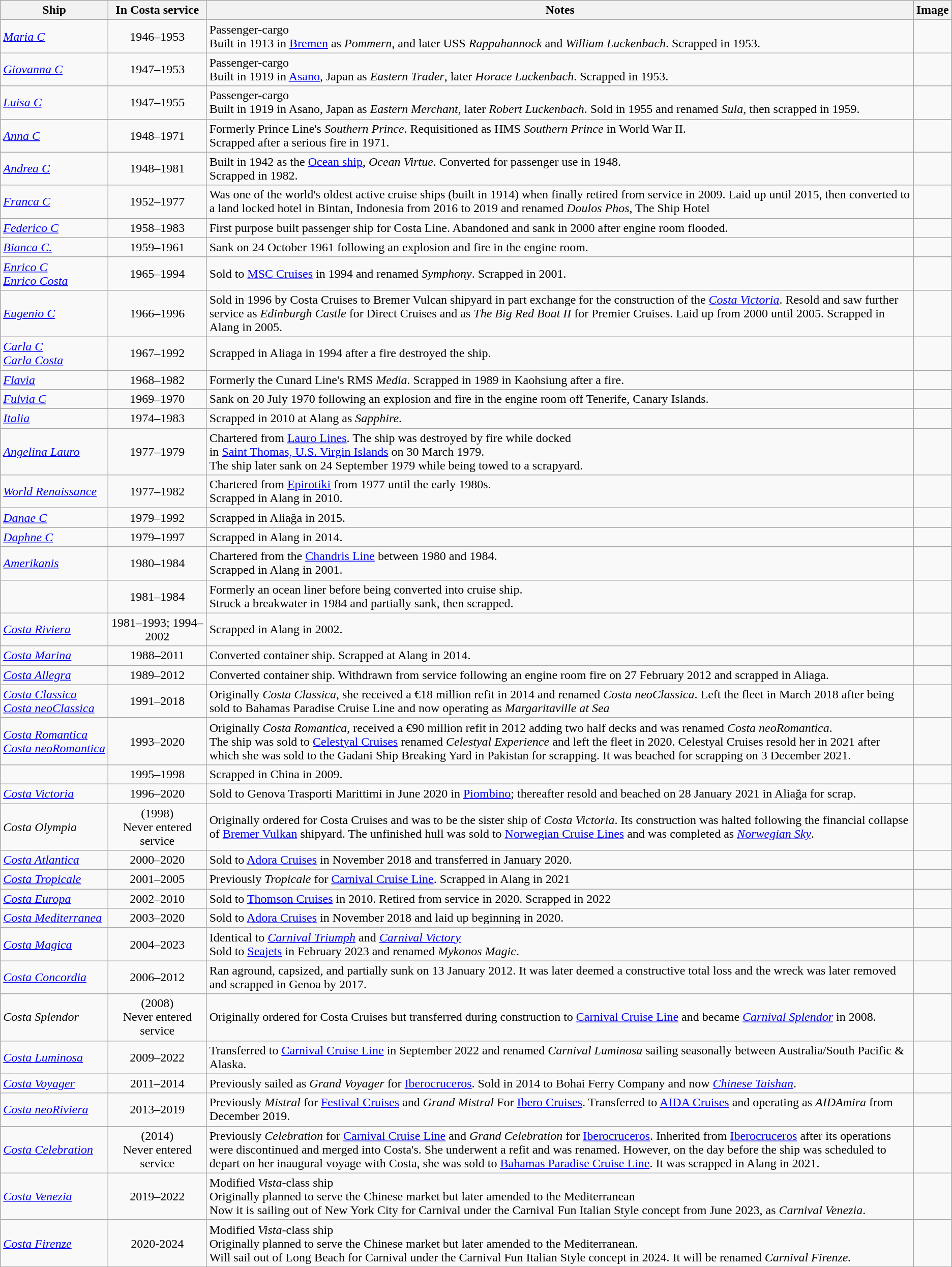<table class="wikitable sortable">
<tr>
<th>Ship</th>
<th>In Costa service</th>
<th class="unsortable">Notes</th>
<th class="unsortable">Image</th>
</tr>
<tr>
<td><a href='#'><em>Maria C</em></a></td>
<td style="text-align:Center;">1946–1953</td>
<td>Passenger-cargo<br>Built in 1913 in <a href='#'>Bremen</a> as <em>Pommern</em>, and later USS <em>Rappahannock</em> and <em>William Luckenbach</em>. Scrapped in 1953.</td>
<td></td>
</tr>
<tr>
<td><em><a href='#'>Giovanna C</a></em></td>
<td style="text-align:Center;">1947–1953</td>
<td>Passenger-cargo<br>Built in 1919 in <a href='#'>Asano</a>, Japan as <em>Eastern Trader</em>, later <em>Horace Luckenbach</em>. Scrapped in 1953.</td>
<td></td>
</tr>
<tr>
<td><em><a href='#'>Luisa C</a></em></td>
<td style="text-align:Center;">1947–1955</td>
<td>Passenger-cargo<br>Built in 1919 in Asano, Japan as <em>Eastern Merchant</em>, later <em>Robert Luckenbach</em>. Sold in 1955 and renamed <em>Sula</em>, then scrapped in 1959.</td>
<td></td>
</tr>
<tr>
<td><em><a href='#'>Anna C</a></em></td>
<td style="text-align:Center;">1948–1971</td>
<td>Formerly Prince Line's <em>Southern Prince</em>. Requisitioned as HMS <em>Southern Prince</em> in World War II.<br>Scrapped after a serious fire in 1971.</td>
<td></td>
</tr>
<tr>
<td><em><a href='#'>Andrea C</a></em></td>
<td style="text-align:Center;">1948–1981</td>
<td>Built in 1942 as the <a href='#'>Ocean ship</a>, <em>Ocean Virtue</em>. Converted for passenger use in 1948.<br>Scrapped in 1982.</td>
<td></td>
</tr>
<tr>
<td><a href='#'><em>Franca C</em></a></td>
<td style="text-align:Center;">1952–1977</td>
<td>Was one of the world's oldest active cruise ships (built in 1914) when finally retired from service in 2009. Laid up until 2015, then converted to a land locked hotel in Bintan, Indonesia from 2016 to 2019 and renamed <em>Doulos Phos</em>, The Ship Hotel</td>
<td></td>
</tr>
<tr>
<td><em><a href='#'>Federico C</a></em></td>
<td style="text-align:Center;">1958–1983</td>
<td>First purpose built passenger ship for Costa Line. Abandoned and sank in 2000 after engine room flooded.</td>
<td></td>
</tr>
<tr>
<td><a href='#'><em>Bianca C.</em></a></td>
<td style="text-align:Center;">1959–1961</td>
<td>Sank on 24 October 1961 following an explosion and fire in the engine room.</td>
<td></td>
</tr>
<tr>
<td><a href='#'><em>Enrico C</em><br><em>Enrico Costa</em></a></td>
<td style="text-align:Center;">1965–1994</td>
<td>Sold to <a href='#'>MSC Cruises</a> in 1994 and renamed <em>Symphony</em>. Scrapped in 2001.</td>
<td></td>
</tr>
<tr>
<td><a href='#'><em>Eugenio C</em></a></td>
<td style="text-align:Center;">1966–1996</td>
<td>Sold in 1996 by Costa Cruises to Bremer Vulcan shipyard in part exchange for the construction of the <em><a href='#'>Costa Victoria</a></em>. Resold and saw further service as <em>Edinburgh Castle</em> for Direct Cruises and as <em>The Big Red Boat II</em> for Premier Cruises. Laid up from 2000 until 2005. Scrapped in Alang in 2005.</td>
<td></td>
</tr>
<tr>
<td><a href='#'><em>Carla C</em><br><em>Carla Costa</em></a></td>
<td style="text-align:Center;">1967–1992</td>
<td>Scrapped in Aliaga in 1994 after a fire destroyed the ship.</td>
<td></td>
</tr>
<tr>
<td><em><a href='#'>Flavia</a></em></td>
<td style="text-align:Center;">1968–1982</td>
<td>Formerly the Cunard Line's RMS <em>Media</em>. Scrapped in 1989 in Kaohsiung after a fire.</td>
<td></td>
</tr>
<tr>
<td><em><a href='#'>Fulvia C</a></em></td>
<td style="text-align:Center;">1969–1970</td>
<td>Sank on 20 July 1970 following an explosion and fire in the engine room off Tenerife, Canary Islands.</td>
<td></td>
</tr>
<tr>
<td><em><a href='#'>Italia</a></em></td>
<td style="text-align:Center;">1974–1983</td>
<td>Scrapped in 2010 at Alang as <em>Sapphire</em>.</td>
<td></td>
</tr>
<tr>
<td><em><a href='#'>Angelina Lauro</a></em></td>
<td style="text-align:Center;">1977–1979</td>
<td>Chartered from <a href='#'>Lauro Lines</a>. The ship was destroyed by fire while docked<br>in <a href='#'>Saint Thomas, U.S. Virgin Islands</a> on 30 March 1979.<br>The ship later sank on 24 September 1979 while being towed to a scrapyard.</td>
<td></td>
</tr>
<tr>
<td><em><a href='#'>World Renaissance</a></em></td>
<td style="text-align:Center;">1977–1982</td>
<td>Chartered from <a href='#'>Epirotiki</a> from 1977 until the early 1980s.<br>Scrapped in Alang in 2010.</td>
<td></td>
</tr>
<tr>
<td><em><a href='#'>Danae C</a></em></td>
<td style="text-align:Center;">1979–1992</td>
<td>Scrapped in Aliağa in 2015.</td>
<td></td>
</tr>
<tr>
<td><em><a href='#'>Daphne C</a></em></td>
<td style="text-align:Center;">1979–1997</td>
<td>Scrapped in Alang in 2014.</td>
<td></td>
</tr>
<tr>
<td><em><a href='#'>Amerikanis</a></em></td>
<td style="text-align:Center;">1980–1984</td>
<td>Chartered from the <a href='#'>Chandris Line</a> between 1980 and 1984.<br>Scrapped in Alang in 2001.</td>
<td></td>
</tr>
<tr>
<td></td>
<td style="text-align:Center;">1981–1984</td>
<td>Formerly an ocean liner before being converted into cruise ship.<br>Struck a breakwater in 1984 and partially sank, then scrapped.</td>
<td></td>
</tr>
<tr>
<td><em><a href='#'>Costa Riviera</a></em></td>
<td style="text-align:Center;">1981–1993; 1994–2002</td>
<td>Scrapped in Alang in 2002.</td>
<td></td>
</tr>
<tr>
<td><em><a href='#'>Costa Marina</a></em></td>
<td style="text-align:Center;">1988–2011</td>
<td>Converted container ship. Scrapped at Alang in 2014.</td>
<td></td>
</tr>
<tr>
<td><em><a href='#'>Costa Allegra</a></em></td>
<td style="text-align:Center;">1989–2012</td>
<td>Converted container ship. Withdrawn from service following an engine room fire on 27 February 2012 and scrapped in Aliaga.</td>
<td></td>
</tr>
<tr>
<td><a href='#'><em>Costa Classica</em><br><em>Costa neoClassica</em></a></td>
<td style="text-align:Center;">1991–2018</td>
<td>Originally <em>Costa Classica</em>, she received a €18 million refit in 2014 and renamed <em>Costa neoClassica</em>. Left the fleet in March 2018 after being sold to Bahamas Paradise Cruise Line and now operating as <em>Margaritaville at Sea</em> </td>
<td></td>
</tr>
<tr>
<td><em><a href='#'>Costa Romantica<br>Costa neoRomantica</a></em></td>
<td style="text-align:Center;">1993–2020</td>
<td>Originally <em>Costa Romantica</em>, received a €90 million refit in 2012 adding two half decks and was renamed <em>Costa neoRomantica</em>.<br>The ship was sold to <a href='#'>Celestyal Cruises</a> renamed <em>Celestyal Experience</em> and left the fleet in 2020.
Celestyal Cruises resold her in 2021 after which she was sold to the Gadani Ship Breaking Yard in Pakistan for scrapping. It was beached for scrapping on 3 December 2021.</td>
<td></td>
</tr>
<tr>
<td></td>
<td style="text-align:Center;">1995–1998</td>
<td>Scrapped in China in 2009.</td>
<td></td>
</tr>
<tr>
<td><em><a href='#'>Costa Victoria</a></em></td>
<td style="text-align:Center;">1996–2020</td>
<td>Sold to Genova Trasporti Marittimi in June 2020 in <a href='#'>Piombino</a>; thereafter resold and beached on 28 January 2021 in Aliağa for scrap.</td>
<td></td>
</tr>
<tr>
<td><em>Costa Olympia</em></td>
<td style="text-align:Center;">(1998) Never entered service</td>
<td>Originally ordered for Costa Cruises and was to be the sister ship of <em>Costa Victoria</em>. Its construction was halted following the financial collapse of <a href='#'>Bremer Vulkan</a> shipyard. The unfinished hull was sold to <a href='#'>Norwegian Cruise Lines</a> and was completed as <em><a href='#'>Norwegian Sky</a></em>.</td>
<td></td>
</tr>
<tr>
<td><em><a href='#'>Costa Atlantica</a></em></td>
<td style="text-align:Center;">2000–2020</td>
<td>Sold to <a href='#'>Adora Cruises</a> in November 2018 and transferred in January 2020.</td>
<td></td>
</tr>
<tr>
<td><em><a href='#'>Costa Tropicale</a></em></td>
<td style="text-align:Center;">2001–2005</td>
<td>Previously <em>Tropicale</em> for <a href='#'>Carnival Cruise Line</a>. Scrapped in Alang in 2021</td>
<td></td>
</tr>
<tr>
<td><em><a href='#'>Costa Europa</a></em></td>
<td style="text-align:Center;">2002–2010</td>
<td>Sold to <a href='#'>Thomson Cruises</a> in 2010. Retired from service in 2020. Scrapped in 2022</td>
<td></td>
</tr>
<tr>
<td><em><a href='#'>Costa Mediterranea</a></em></td>
<td style="text-align:Center;">2003–2020</td>
<td>Sold to <a href='#'>Adora Cruises</a> in November 2018 and laid up beginning in 2020.</td>
<td></td>
</tr>
<tr>
<td><em><a href='#'>Costa Magica</a></em></td>
<td style="text-align:Center;">2004–2023</td>
<td>Identical to <em><a href='#'>Carnival Triumph</a></em> and <em><a href='#'>Carnival Victory</a></em><br>Sold to <a href='#'>Seajets</a> in February 2023 and renamed <em>Mykonos Magic</em>.</td>
<td></td>
</tr>
<tr>
<td><em><a href='#'>Costa Concordia</a></em></td>
<td style="text-align:Center;">2006–2012</td>
<td>Ran aground, capsized, and partially sunk on 13 January 2012. It was later deemed a constructive total loss and the wreck was later removed and scrapped in Genoa by 2017.</td>
<td></td>
</tr>
<tr>
<td><em>Costa Splendor</em></td>
<td style="text-align:Center;">(2008) Never entered service</td>
<td>Originally ordered for Costa Cruises but transferred during construction to <a href='#'>Carnival Cruise Line</a> and became <em><a href='#'>Carnival Splendor</a></em> in 2008.</td>
<td></td>
</tr>
<tr>
<td><em><a href='#'>Costa Luminosa</a></em></td>
<td style="text-align:Center;">2009–2022</td>
<td>Transferred to <a href='#'>Carnival Cruise Line</a> in September 2022 and renamed <em>Carnival Luminosa</em> sailing seasonally between Australia/South Pacific & Alaska.</td>
<td></td>
</tr>
<tr>
<td><em><a href='#'>Costa Voyager</a> </em></td>
<td style="text-align:Center;">2011–2014</td>
<td>Previously sailed as <em>Grand Voyager</em> for <a href='#'>Iberocruceros</a>. Sold in 2014 to Bohai Ferry Company and now <em><a href='#'>Chinese Taishan</a></em>.</td>
<td></td>
</tr>
<tr>
<td><em><a href='#'>Costa neoRiviera</a></em></td>
<td style="text-align:Center;">2013–2019</td>
<td>Previously <em>Mistral</em> for <a href='#'>Festival Cruises</a> and <em>Grand Mistral</em> For <a href='#'>Ibero Cruises</a>. Transferred to <a href='#'>AIDA Cruises</a> and operating as <em>AIDAmira</em> from December 2019.</td>
<td></td>
</tr>
<tr>
<td><em><a href='#'>Costa Celebration</a></em></td>
<td style="text-align:Center;">(2014) Never entered service</td>
<td>Previously <em>Celebration</em> for <a href='#'>Carnival Cruise Line</a> and <em>Grand Celebration</em> for <a href='#'>Iberocruceros</a>. Inherited from <a href='#'>Iberocruceros</a> after its operations were discontinued and merged into Costa's. She underwent a refit and was renamed. However, on the day before the ship was scheduled to depart on her inaugural voyage with Costa, she was sold to <a href='#'>Bahamas Paradise Cruise Line</a>. It was scrapped in Alang in 2021.</td>
<td></td>
</tr>
<tr>
<td><em><a href='#'>Costa Venezia</a></em></td>
<td style="text-align:Center;">2019–2022</td>
<td>Modified <em>Vista</em>-class ship<br>Originally planned to serve the Chinese market but later amended to the Mediterranean <br>Now it is sailing out of New York City for Carnival under the Carnival Fun Italian Style concept from June 2023, as <em>Carnival Venezia</em>.</td>
<td></td>
</tr>
<tr>
<td><em><a href='#'>Costa Firenze</a></em></td>
<td style="text-align:Center;">2020-2024</td>
<td>Modified <em>Vista</em>-class ship<br>Originally planned to serve the Chinese market but later amended to the Mediterranean.<br>Will sail out of Long Beach for Carnival under the Carnival Fun Italian Style concept in 2024. It will be renamed <em>Carnival Firenze.</em></td>
<td></td>
</tr>
<tr>
</tr>
</table>
